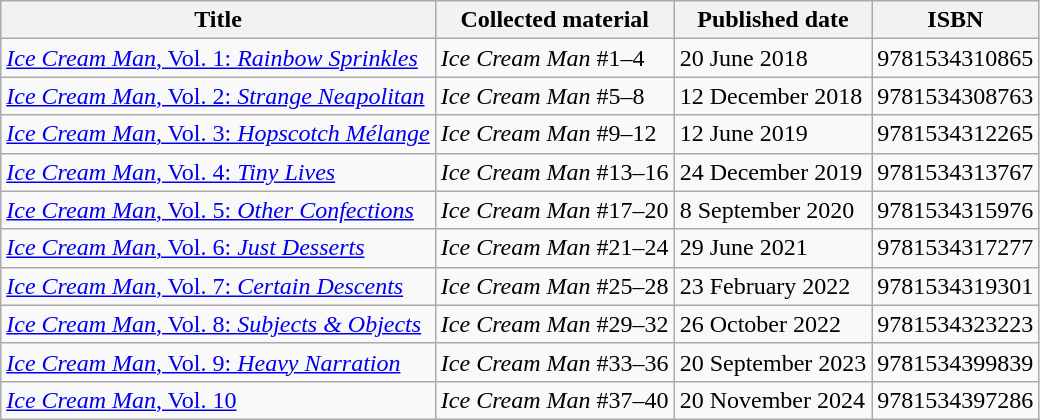<table class="wikitable">
<tr>
<th>Title</th>
<th>Collected material</th>
<th>Published date</th>
<th>ISBN</th>
</tr>
<tr>
<td><a href='#'><em>Ice Cream Man</em>, Vol. 1: <em>Rainbow Sprinkles</em></a></td>
<td><em>Ice Cream Man</em> #1–4</td>
<td>20 June 2018</td>
<td>9781534310865</td>
</tr>
<tr>
<td><a href='#'><em>Ice Cream Man</em>, Vol. 2: <em>Strange Neapolitan</em></a></td>
<td><em>Ice Cream Man</em> #5–8</td>
<td>12 December 2018</td>
<td>9781534308763</td>
</tr>
<tr>
<td><a href='#'><em>Ice Cream Man</em>, Vol. 3: <em>Hopscotch Mélange</em></a></td>
<td><em>Ice Cream Man</em> #9–12</td>
<td>12 June 2019</td>
<td>9781534312265</td>
</tr>
<tr>
<td><a href='#'><em>Ice Cream Man</em>, Vol. 4: <em>Tiny Lives</em></a></td>
<td><em>Ice Cream Man</em> #13–16</td>
<td>24 December 2019</td>
<td>9781534313767</td>
</tr>
<tr>
<td><a href='#'><em>Ice Cream Man</em>, Vol. 5: <em>Other Confections</em></a></td>
<td><em>Ice Cream Man</em> #17–20</td>
<td>8 September 2020</td>
<td>9781534315976</td>
</tr>
<tr>
<td><a href='#'><em>Ice Cream Man</em>, Vol. 6: <em>Just Desserts</em></a></td>
<td><em>Ice Cream Man</em> #21–24</td>
<td>29 June 2021</td>
<td>9781534317277</td>
</tr>
<tr>
<td><a href='#'><em>Ice Cream Man</em>, Vol. 7: <em>Certain Descents</em></a></td>
<td><em>Ice Cream Man</em> #25–28</td>
<td>23 February 2022</td>
<td>9781534319301</td>
</tr>
<tr>
<td><a href='#'><em>Ice Cream Man</em>, Vol. 8: <em>Subjects & Objects</em></a></td>
<td><em>Ice Cream Man</em> #29–32</td>
<td>26 October 2022</td>
<td>9781534323223</td>
</tr>
<tr>
<td><a href='#'><em>Ice Cream Man</em>, Vol. 9: <em>Heavy Narration</em></a></td>
<td><em>Ice Cream Man</em> #33–36</td>
<td>20 September 2023</td>
<td>9781534399839</td>
</tr>
<tr>
<td><a href='#'><em>Ice Cream Man</em>, Vol. 10</a></td>
<td><em>Ice Cream Man</em> #37–40</td>
<td>20 November 2024</td>
<td>9781534397286</td>
</tr>
</table>
